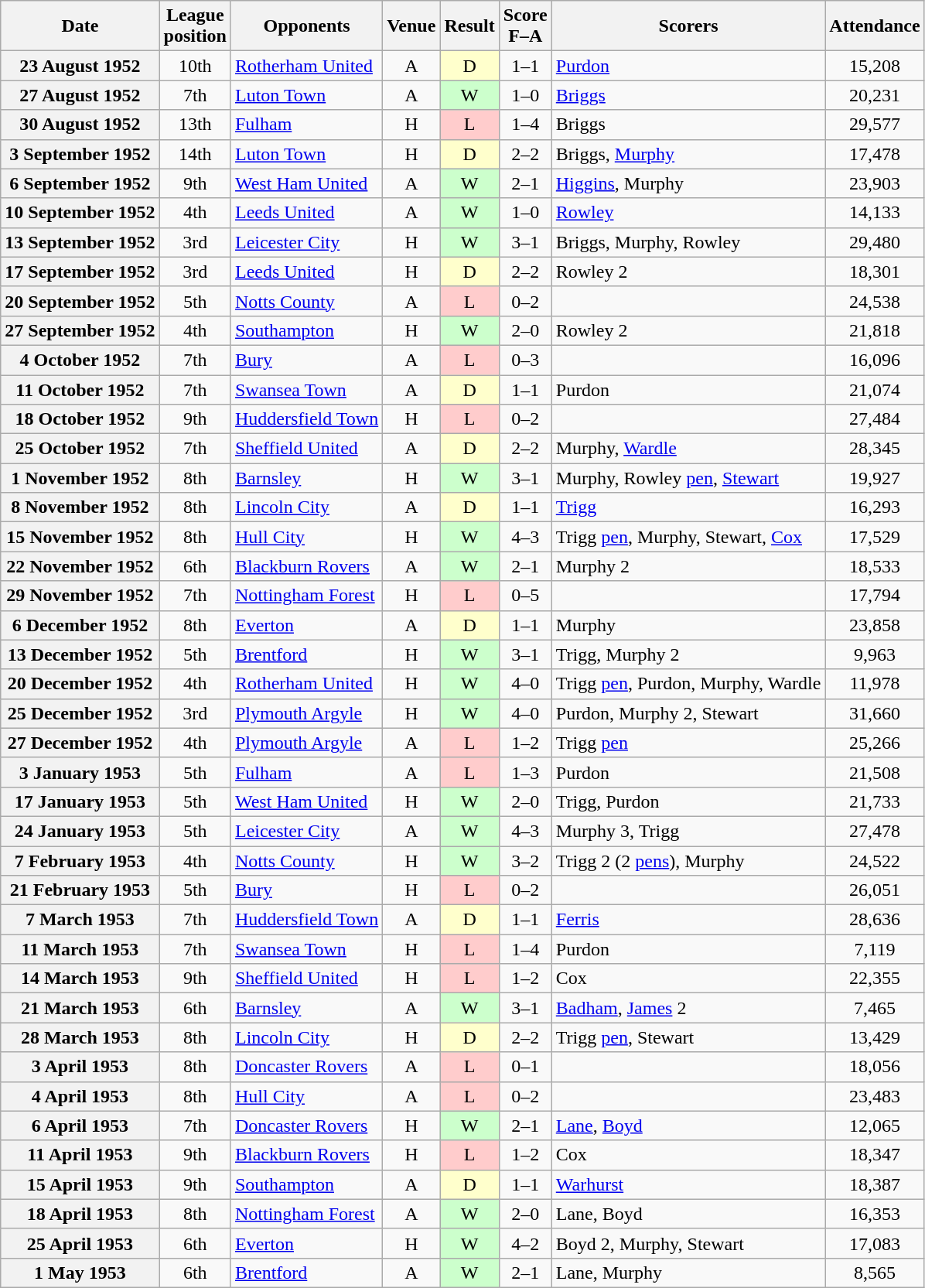<table class="wikitable plainrowheaders" style="text-align:center">
<tr>
<th scope="col">Date</th>
<th scope="col">League<br>position</th>
<th scope="col">Opponents</th>
<th scope="col">Venue</th>
<th scope="col">Result</th>
<th scope="col">Score<br>F–A</th>
<th scope="col">Scorers</th>
<th scope="col">Attendance</th>
</tr>
<tr>
<th scope="row">23 August 1952</th>
<td>10th</td>
<td align="left"><a href='#'>Rotherham United</a></td>
<td>A</td>
<td style=background:#ffc>D</td>
<td>1–1</td>
<td align="left"><a href='#'>Purdon</a></td>
<td>15,208</td>
</tr>
<tr>
<th scope="row">27 August 1952</th>
<td>7th</td>
<td align="left"><a href='#'>Luton Town</a></td>
<td>A</td>
<td style=background:#cfc>W</td>
<td>1–0</td>
<td align="left"><a href='#'>Briggs</a></td>
<td>20,231</td>
</tr>
<tr>
<th scope="row">30 August 1952</th>
<td>13th</td>
<td align="left"><a href='#'>Fulham</a></td>
<td>H</td>
<td style=background:#fcc>L</td>
<td>1–4</td>
<td align="left">Briggs</td>
<td>29,577</td>
</tr>
<tr>
<th scope="row">3 September 1952</th>
<td>14th</td>
<td align="left"><a href='#'>Luton Town</a></td>
<td>H</td>
<td style=background:#ffc>D</td>
<td>2–2</td>
<td align="left">Briggs, <a href='#'>Murphy</a></td>
<td>17,478</td>
</tr>
<tr>
<th scope="row">6 September 1952</th>
<td>9th</td>
<td align="left"><a href='#'>West Ham United</a></td>
<td>A</td>
<td style=background:#cfc>W</td>
<td>2–1</td>
<td align="left"><a href='#'>Higgins</a>, Murphy</td>
<td>23,903</td>
</tr>
<tr>
<th scope="row">10 September 1952</th>
<td>4th</td>
<td align="left"><a href='#'>Leeds United</a></td>
<td>A</td>
<td style=background:#cfc>W</td>
<td>1–0</td>
<td align="left"><a href='#'>Rowley</a></td>
<td>14,133</td>
</tr>
<tr>
<th scope="row">13 September 1952</th>
<td>3rd</td>
<td align="left"><a href='#'>Leicester City</a></td>
<td>H</td>
<td style=background:#cfc>W</td>
<td>3–1</td>
<td align="left">Briggs, Murphy, Rowley</td>
<td>29,480</td>
</tr>
<tr>
<th scope="row">17 September 1952</th>
<td>3rd</td>
<td align="left"><a href='#'>Leeds United</a></td>
<td>H</td>
<td style=background:#ffc>D</td>
<td>2–2</td>
<td align="left">Rowley 2</td>
<td>18,301</td>
</tr>
<tr>
<th scope="row">20 September 1952</th>
<td>5th</td>
<td align="left"><a href='#'>Notts County</a></td>
<td>A</td>
<td style=background:#fcc>L</td>
<td>0–2</td>
<td></td>
<td>24,538</td>
</tr>
<tr>
<th scope="row">27 September 1952</th>
<td>4th</td>
<td align="left"><a href='#'>Southampton</a></td>
<td>H</td>
<td style=background:#cfc>W</td>
<td>2–0</td>
<td align="left">Rowley 2</td>
<td>21,818</td>
</tr>
<tr>
<th scope="row">4 October 1952</th>
<td>7th</td>
<td align="left"><a href='#'>Bury</a></td>
<td>A</td>
<td style=background:#fcc>L</td>
<td>0–3</td>
<td></td>
<td>16,096</td>
</tr>
<tr>
<th scope="row">11 October 1952</th>
<td>7th</td>
<td align="left"><a href='#'>Swansea Town</a></td>
<td>A</td>
<td style=background:#ffc>D</td>
<td>1–1</td>
<td align="left">Purdon</td>
<td>21,074</td>
</tr>
<tr>
<th scope="row">18 October 1952</th>
<td>9th</td>
<td align="left"><a href='#'>Huddersfield Town</a></td>
<td>H</td>
<td style=background:#fcc>L</td>
<td>0–2</td>
<td></td>
<td>27,484</td>
</tr>
<tr>
<th scope="row">25 October 1952</th>
<td>7th</td>
<td align="left"><a href='#'>Sheffield United</a></td>
<td>A</td>
<td style=background:#ffc>D</td>
<td>2–2</td>
<td align="left">Murphy, <a href='#'>Wardle</a></td>
<td>28,345</td>
</tr>
<tr>
<th scope="row">1 November 1952</th>
<td>8th</td>
<td align="left"><a href='#'>Barnsley</a></td>
<td>H</td>
<td style=background:#cfc>W</td>
<td>3–1</td>
<td align="left">Murphy, Rowley <a href='#'>pen</a>, <a href='#'>Stewart</a></td>
<td>19,927</td>
</tr>
<tr>
<th scope="row">8 November 1952</th>
<td>8th</td>
<td align="left"><a href='#'>Lincoln City</a></td>
<td>A</td>
<td style=background:#ffc>D</td>
<td>1–1</td>
<td align="left"><a href='#'>Trigg</a></td>
<td>16,293</td>
</tr>
<tr>
<th scope="row">15 November 1952</th>
<td>8th</td>
<td align="left"><a href='#'>Hull City</a></td>
<td>H</td>
<td style=background:#cfc>W</td>
<td>4–3</td>
<td align="left">Trigg <a href='#'>pen</a>, Murphy, Stewart, <a href='#'>Cox</a></td>
<td>17,529</td>
</tr>
<tr>
<th scope="row">22 November 1952</th>
<td>6th</td>
<td align="left"><a href='#'>Blackburn Rovers</a></td>
<td>A</td>
<td style=background:#cfc>W</td>
<td>2–1</td>
<td align="left">Murphy 2</td>
<td>18,533</td>
</tr>
<tr>
<th scope="row">29 November 1952</th>
<td>7th</td>
<td align="left"><a href='#'>Nottingham Forest</a></td>
<td>H</td>
<td style=background:#fcc>L</td>
<td>0–5</td>
<td></td>
<td>17,794</td>
</tr>
<tr>
<th scope="row">6 December 1952</th>
<td>8th</td>
<td align="left"><a href='#'>Everton</a></td>
<td>A</td>
<td style=background:#ffc>D</td>
<td>1–1</td>
<td align="left">Murphy</td>
<td>23,858</td>
</tr>
<tr>
<th scope="row">13 December 1952</th>
<td>5th</td>
<td align="left"><a href='#'>Brentford</a></td>
<td>H</td>
<td style=background:#cfc>W</td>
<td>3–1</td>
<td align="left">Trigg, Murphy 2</td>
<td>9,963</td>
</tr>
<tr>
<th scope="row">20 December 1952</th>
<td>4th</td>
<td align="left"><a href='#'>Rotherham United</a></td>
<td>H</td>
<td style=background:#cfc>W</td>
<td>4–0</td>
<td align="left">Trigg <a href='#'>pen</a>, Purdon, Murphy, Wardle</td>
<td>11,978</td>
</tr>
<tr>
<th scope="row">25 December 1952</th>
<td>3rd</td>
<td align="left"><a href='#'>Plymouth Argyle</a></td>
<td>H</td>
<td style=background:#cfc>W</td>
<td>4–0</td>
<td align="left">Purdon, Murphy 2, Stewart</td>
<td>31,660</td>
</tr>
<tr>
<th scope="row">27 December 1952</th>
<td>4th</td>
<td align="left"><a href='#'>Plymouth Argyle</a></td>
<td>A</td>
<td style=background:#fcc>L</td>
<td>1–2</td>
<td align="left">Trigg <a href='#'>pen</a></td>
<td>25,266</td>
</tr>
<tr>
<th scope="row">3 January 1953</th>
<td>5th</td>
<td align="left"><a href='#'>Fulham</a></td>
<td>A</td>
<td style=background:#fcc>L</td>
<td>1–3</td>
<td align="left">Purdon</td>
<td>21,508</td>
</tr>
<tr>
<th scope="row">17 January 1953</th>
<td>5th</td>
<td align="left"><a href='#'>West Ham United</a></td>
<td>H</td>
<td style=background:#cfc>W</td>
<td>2–0</td>
<td align="left">Trigg, Purdon</td>
<td>21,733</td>
</tr>
<tr>
<th scope="row">24 January 1953</th>
<td>5th</td>
<td align="left"><a href='#'>Leicester City</a></td>
<td>A</td>
<td style=background:#cfc>W</td>
<td>4–3</td>
<td align="left">Murphy 3, Trigg</td>
<td>27,478</td>
</tr>
<tr>
<th scope="row">7 February 1953</th>
<td>4th</td>
<td align="left"><a href='#'>Notts County</a></td>
<td>H</td>
<td style=background:#cfc>W</td>
<td>3–2</td>
<td align="left">Trigg 2 (2 <a href='#'>pens</a>), Murphy</td>
<td>24,522</td>
</tr>
<tr>
<th scope="row">21 February 1953</th>
<td>5th</td>
<td align="left"><a href='#'>Bury</a></td>
<td>H</td>
<td style=background:#fcc>L</td>
<td>0–2</td>
<td></td>
<td>26,051</td>
</tr>
<tr>
<th scope="row">7 March 1953</th>
<td>7th</td>
<td align="left"><a href='#'>Huddersfield Town</a></td>
<td>A</td>
<td style=background:#ffc>D</td>
<td>1–1</td>
<td align="left"><a href='#'>Ferris</a></td>
<td>28,636</td>
</tr>
<tr>
<th scope="row">11 March 1953</th>
<td>7th</td>
<td align="left"><a href='#'>Swansea Town</a></td>
<td>H</td>
<td style=background:#fcc>L</td>
<td>1–4</td>
<td align="left">Purdon</td>
<td>7,119</td>
</tr>
<tr>
<th scope="row">14 March 1953</th>
<td>9th</td>
<td align="left"><a href='#'>Sheffield United</a></td>
<td>H</td>
<td style=background:#fcc>L</td>
<td>1–2</td>
<td align="left">Cox</td>
<td>22,355</td>
</tr>
<tr>
<th scope="row">21 March 1953</th>
<td>6th</td>
<td align="left"><a href='#'>Barnsley</a></td>
<td>A</td>
<td style=background:#cfc>W</td>
<td>3–1</td>
<td align="left"><a href='#'>Badham</a>, <a href='#'>James</a> 2</td>
<td>7,465</td>
</tr>
<tr>
<th scope="row">28 March 1953</th>
<td>8th</td>
<td align="left"><a href='#'>Lincoln City</a></td>
<td>H</td>
<td style=background:#ffc>D</td>
<td>2–2</td>
<td align="left">Trigg <a href='#'>pen</a>, Stewart</td>
<td>13,429</td>
</tr>
<tr>
<th scope="row">3 April 1953</th>
<td>8th</td>
<td align="left"><a href='#'>Doncaster Rovers</a></td>
<td>A</td>
<td style=background:#fcc>L</td>
<td>0–1</td>
<td></td>
<td>18,056</td>
</tr>
<tr>
<th scope="row">4 April 1953</th>
<td>8th</td>
<td align="left"><a href='#'>Hull City</a></td>
<td>A</td>
<td style=background:#fcc>L</td>
<td>0–2</td>
<td></td>
<td>23,483</td>
</tr>
<tr>
<th scope="row">6 April 1953</th>
<td>7th</td>
<td align="left"><a href='#'>Doncaster Rovers</a></td>
<td>H</td>
<td style=background:#cfc>W</td>
<td>2–1</td>
<td align="left"><a href='#'>Lane</a>, <a href='#'>Boyd</a></td>
<td>12,065</td>
</tr>
<tr>
<th scope="row">11 April 1953</th>
<td>9th</td>
<td align="left"><a href='#'>Blackburn Rovers</a></td>
<td>H</td>
<td style=background:#fcc>L</td>
<td>1–2</td>
<td align="left">Cox</td>
<td>18,347</td>
</tr>
<tr>
<th scope="row">15 April 1953</th>
<td>9th</td>
<td align="left"><a href='#'>Southampton</a></td>
<td>A</td>
<td style=background:#ffc>D</td>
<td>1–1</td>
<td align="left"><a href='#'>Warhurst</a></td>
<td>18,387</td>
</tr>
<tr>
<th scope="row">18 April 1953</th>
<td>8th</td>
<td align="left"><a href='#'>Nottingham Forest</a></td>
<td>A</td>
<td style=background:#cfc>W</td>
<td>2–0</td>
<td align="left">Lane, Boyd</td>
<td>16,353</td>
</tr>
<tr>
<th scope="row">25 April 1953</th>
<td>6th</td>
<td align="left"><a href='#'>Everton</a></td>
<td>H</td>
<td style=background:#cfc>W</td>
<td>4–2</td>
<td align="left">Boyd 2, Murphy, Stewart</td>
<td>17,083</td>
</tr>
<tr>
<th scope="row">1 May 1953</th>
<td>6th</td>
<td align="left"><a href='#'>Brentford</a></td>
<td>A</td>
<td style=background:#cfc>W</td>
<td>2–1</td>
<td align="left">Lane, Murphy</td>
<td>8,565</td>
</tr>
</table>
